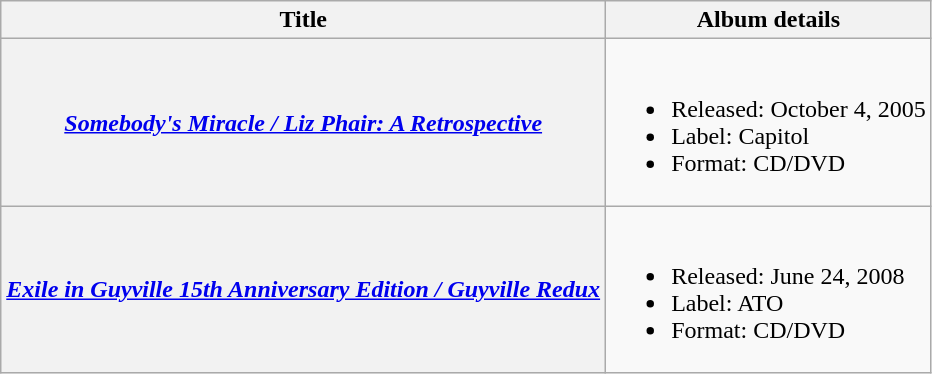<table class="wikitable plainrowheaders">
<tr>
<th>Title</th>
<th>Album details</th>
</tr>
<tr>
<th scope="row"><em><a href='#'>Somebody's Miracle / Liz Phair: A Retrospective</a></em></th>
<td><br><ul><li>Released: October 4, 2005</li><li>Label: Capitol</li><li>Format: CD/DVD</li></ul></td>
</tr>
<tr>
<th scope="row"><em><a href='#'>Exile in Guyville 15th Anniversary Edition / Guyville Redux</a></em></th>
<td><br><ul><li>Released: June 24, 2008</li><li>Label: ATO</li><li>Format: CD/DVD</li></ul></td>
</tr>
</table>
